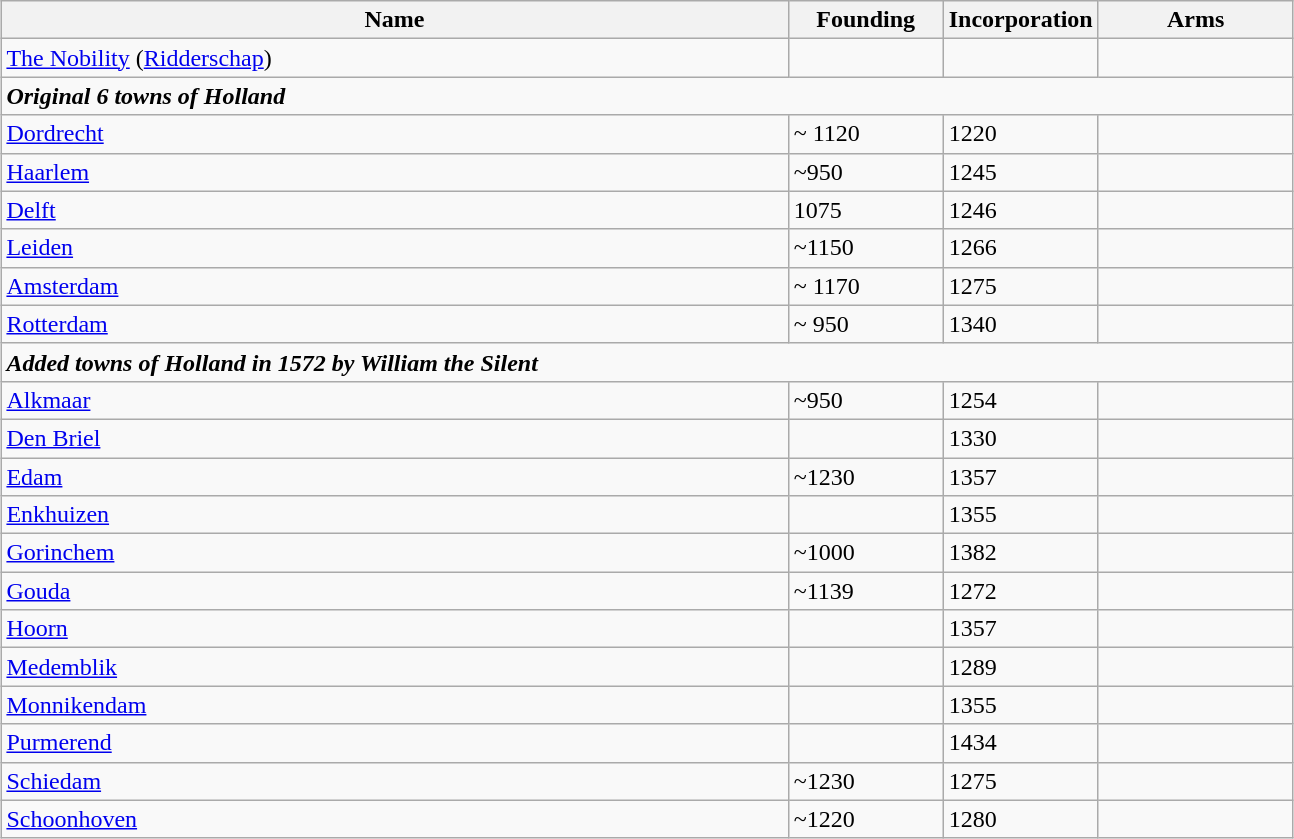<table style="margin:auto;" class="wikitable">
<tr>
<th>Name</th>
<th style="width:12%;">Founding</th>
<th style="width:12%;">Incorporation</th>
<th>Arms</th>
</tr>
<tr>
<td><a href='#'>The Nobility</a> (<a href='#'>Ridderschap</a>)</td>
<td></td>
<td></td>
<td></td>
</tr>
<tr>
<td colspan=4><strong><em>Original 6 towns of Holland</em></strong></td>
</tr>
<tr>
<td><a href='#'>Dordrecht</a></td>
<td>~ 1120</td>
<td>1220</td>
<td></td>
</tr>
<tr>
<td><a href='#'>Haarlem</a></td>
<td>~950</td>
<td>1245</td>
<td></td>
</tr>
<tr>
<td><a href='#'>Delft</a></td>
<td>1075</td>
<td>1246</td>
<td></td>
</tr>
<tr>
<td><a href='#'>Leiden</a></td>
<td>~1150</td>
<td>1266</td>
<td></td>
</tr>
<tr>
<td><a href='#'>Amsterdam</a></td>
<td>~ 1170</td>
<td>1275</td>
<td></td>
</tr>
<tr>
<td><a href='#'>Rotterdam</a></td>
<td>~ 950</td>
<td>1340</td>
<td></td>
</tr>
<tr>
<td colspan=4><strong><em>Added towns of Holland in 1572 by William the Silent</em></strong></td>
</tr>
<tr>
<td><a href='#'>Alkmaar</a></td>
<td>~950</td>
<td>1254</td>
<td></td>
</tr>
<tr>
<td><a href='#'>Den Briel</a></td>
<td></td>
<td>1330</td>
<td></td>
</tr>
<tr>
<td><a href='#'>Edam</a></td>
<td>~1230</td>
<td>1357</td>
<td></td>
</tr>
<tr>
<td><a href='#'>Enkhuizen</a></td>
<td></td>
<td>1355</td>
<td></td>
</tr>
<tr>
<td><a href='#'>Gorinchem</a></td>
<td>~1000</td>
<td>1382</td>
<td></td>
</tr>
<tr>
<td><a href='#'>Gouda</a></td>
<td>~1139</td>
<td>1272</td>
<td></td>
</tr>
<tr>
<td><a href='#'>Hoorn</a></td>
<td></td>
<td>1357</td>
<td></td>
</tr>
<tr>
<td><a href='#'>Medemblik</a></td>
<td></td>
<td>1289</td>
<td></td>
</tr>
<tr>
<td><a href='#'>Monnikendam</a></td>
<td></td>
<td>1355</td>
<td></td>
</tr>
<tr>
<td><a href='#'>Purmerend</a></td>
<td></td>
<td>1434</td>
<td></td>
</tr>
<tr>
<td><a href='#'>Schiedam</a></td>
<td>~1230</td>
<td>1275</td>
<td></td>
</tr>
<tr>
<td><a href='#'>Schoonhoven</a></td>
<td>~1220</td>
<td>1280</td>
<td></td>
</tr>
</table>
